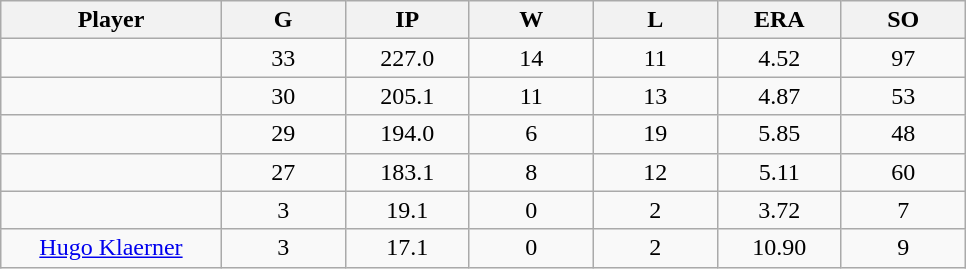<table class="wikitable sortable">
<tr>
<th bgcolor="#DDDDFF" width="16%">Player</th>
<th bgcolor="#DDDDFF" width="9%">G</th>
<th bgcolor="#DDDDFF" width="9%">IP</th>
<th bgcolor="#DDDDFF" width="9%">W</th>
<th bgcolor="#DDDDFF" width="9%">L</th>
<th bgcolor="#DDDDFF" width="9%">ERA</th>
<th bgcolor="#DDDDFF" width="9%">SO</th>
</tr>
<tr align="center">
<td></td>
<td>33</td>
<td>227.0</td>
<td>14</td>
<td>11</td>
<td>4.52</td>
<td>97</td>
</tr>
<tr align="center">
<td></td>
<td>30</td>
<td>205.1</td>
<td>11</td>
<td>13</td>
<td>4.87</td>
<td>53</td>
</tr>
<tr align="center">
<td></td>
<td>29</td>
<td>194.0</td>
<td>6</td>
<td>19</td>
<td>5.85</td>
<td>48</td>
</tr>
<tr align="center">
<td></td>
<td>27</td>
<td>183.1</td>
<td>8</td>
<td>12</td>
<td>5.11</td>
<td>60</td>
</tr>
<tr align="center">
<td></td>
<td>3</td>
<td>19.1</td>
<td>0</td>
<td>2</td>
<td>3.72</td>
<td>7</td>
</tr>
<tr align="center">
<td><a href='#'>Hugo Klaerner</a></td>
<td>3</td>
<td>17.1</td>
<td>0</td>
<td>2</td>
<td>10.90</td>
<td>9</td>
</tr>
</table>
